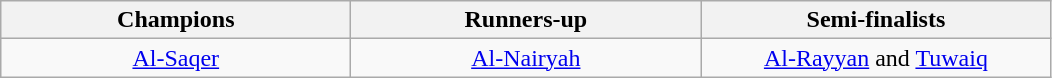<table class="wikitable">
<tr>
<th width=226>Champions</th>
<th width=226>Runners-up</th>
<th width=226>Semi-finalists</th>
</tr>
<tr>
<td align=center><a href='#'>Al-Saqer</a></td>
<td align=center><a href='#'>Al-Nairyah</a></td>
<td align=center><a href='#'>Al-Rayyan</a> and <a href='#'>Tuwaiq</a></td>
</tr>
</table>
